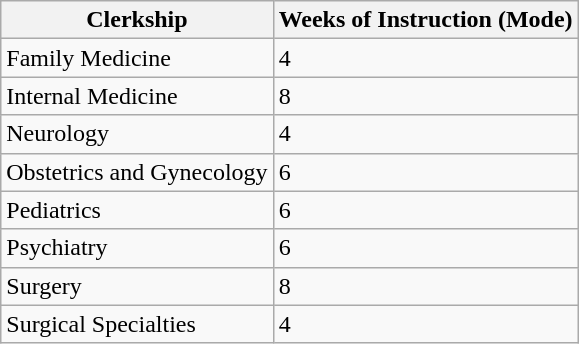<table class="wikitable">
<tr>
<th>Clerkship</th>
<th>Weeks of Instruction (Mode)</th>
</tr>
<tr>
<td>Family Medicine</td>
<td>4</td>
</tr>
<tr>
<td>Internal Medicine</td>
<td>8</td>
</tr>
<tr>
<td>Neurology</td>
<td>4</td>
</tr>
<tr>
<td>Obstetrics and Gynecology</td>
<td>6</td>
</tr>
<tr>
<td>Pediatrics</td>
<td>6</td>
</tr>
<tr>
<td>Psychiatry</td>
<td>6</td>
</tr>
<tr>
<td>Surgery</td>
<td>8</td>
</tr>
<tr>
<td>Surgical Specialties</td>
<td>4</td>
</tr>
</table>
